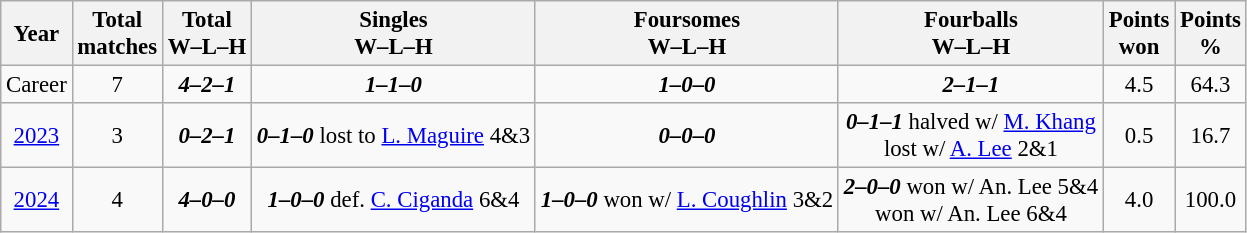<table class="wikitable"; style="text-align: center; font-size: 95%;">
<tr>
<th>Year</th>
<th>Total<br>matches</th>
<th>Total<br>W–L–H</th>
<th>Singles<br>W–L–H</th>
<th>Foursomes<br>W–L–H</th>
<th>Fourballs<br>W–L–H</th>
<th>Points<br>won</th>
<th>Points<br>%</th>
</tr>
<tr>
<td>Career</td>
<td>7</td>
<td><strong><em>4–2–1</em></strong></td>
<td><strong><em>1–1–0</em></strong></td>
<td><strong><em>1–0–0</em></strong></td>
<td><strong><em>2–1–1</em></strong></td>
<td>4.5</td>
<td>64.3</td>
</tr>
<tr>
<td><a href='#'>2023</a></td>
<td>3</td>
<td><strong><em>0–2–1</em></strong></td>
<td><strong><em>0–1–0</em></strong> lost to <a href='#'>L. Maguire</a> 4&3</td>
<td><strong><em>0–0–0</em></strong></td>
<td><strong><em>0–1–1</em></strong> halved w/ <a href='#'>M. Khang</a><br>lost w/ <a href='#'>A. Lee</a> 2&1</td>
<td>0.5</td>
<td>16.7</td>
</tr>
<tr>
<td><a href='#'>2024</a></td>
<td>4</td>
<td><strong><em>4–0–0</em></strong></td>
<td><strong><em>1–0–0</em></strong> def. <a href='#'>C. Ciganda</a> 6&4</td>
<td><strong><em>1–0–0</em></strong> won w/ <a href='#'>L. Coughlin</a> 3&2</td>
<td><strong><em>2–0–0</em></strong> won w/ An. Lee 5&4<br>won w/ An. Lee 6&4</td>
<td>4.0</td>
<td>100.0</td>
</tr>
</table>
